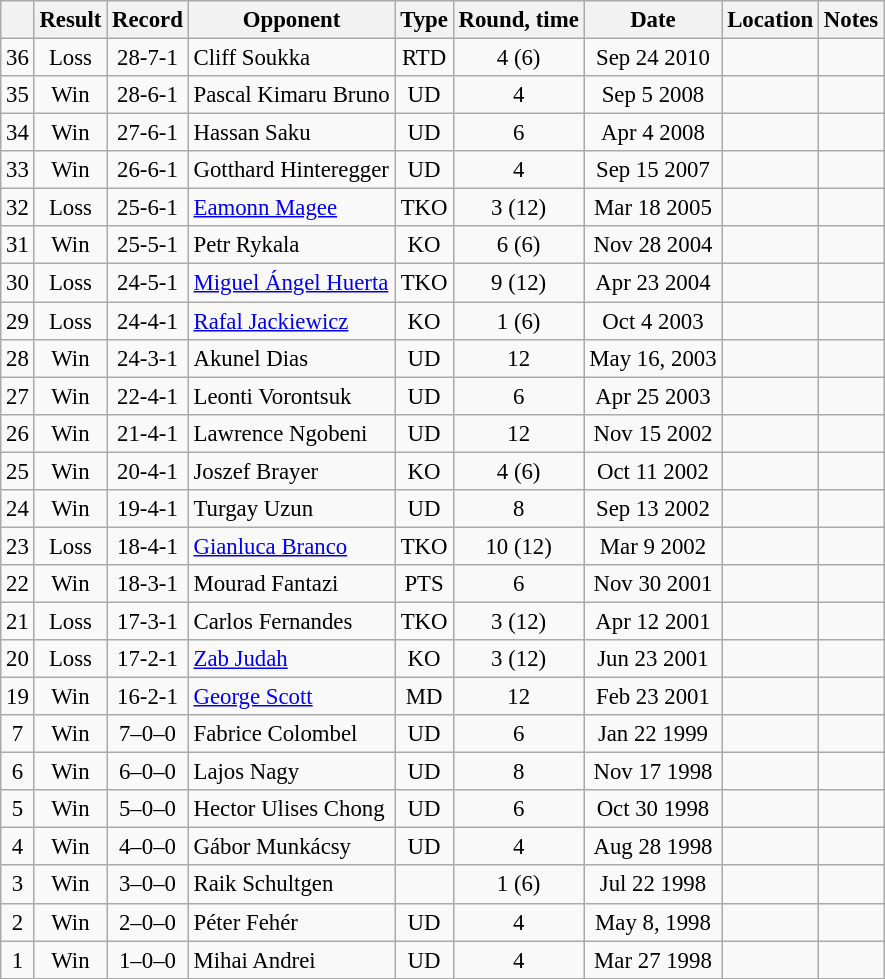<table class="wikitable" style="text-align:center; font-size:95%">
<tr>
<th></th>
<th>Result</th>
<th>Record</th>
<th>Opponent</th>
<th>Type</th>
<th>Round, time</th>
<th>Date</th>
<th>Location</th>
<th>Notes</th>
</tr>
<tr>
<td>36</td>
<td>Loss</td>
<td>28-7-1</td>
<td style="text-align:left;"> Cliff Soukka</td>
<td>RTD</td>
<td>4 (6)</td>
<td>Sep 24 2010</td>
<td style="text-align:left;"> </td>
<td></td>
</tr>
<tr>
<td>35</td>
<td>Win</td>
<td>28-6-1</td>
<td style="text-align:left;"> Pascal Kimaru Bruno</td>
<td>UD</td>
<td>4</td>
<td>Sep 5 2008</td>
<td style="text-align:left;"> </td>
<td></td>
</tr>
<tr>
<td>34</td>
<td>Win</td>
<td>27-6-1</td>
<td style="text-align:left;"> Hassan Saku</td>
<td>UD</td>
<td>6</td>
<td>Apr 4 2008</td>
<td style="text-align:left;"> </td>
<td></td>
</tr>
<tr>
<td>33</td>
<td>Win</td>
<td>26-6-1</td>
<td style="text-align:left;"> Gotthard Hinteregger</td>
<td>UD</td>
<td>4</td>
<td>Sep 15 2007</td>
<td style="text-align:left;"> </td>
<td></td>
</tr>
<tr>
<td>32</td>
<td>Loss</td>
<td>25-6-1</td>
<td style="text-align:left;"> <a href='#'>Eamonn Magee</a></td>
<td>TKO</td>
<td>3 (12)</td>
<td>Mar 18 2005</td>
<td style="text-align:left;"> </td>
<td style="text-align:left;"></td>
</tr>
<tr>
<td>31</td>
<td>Win</td>
<td>25-5-1</td>
<td style="text-align:left;"> Petr Rykala</td>
<td>KO</td>
<td>6 (6)</td>
<td>Nov 28 2004</td>
<td style="text-align:left;"> </td>
<td></td>
</tr>
<tr>
<td>30</td>
<td>Loss</td>
<td>24-5-1</td>
<td style="text-align:left;"> <a href='#'>Miguel Ángel Huerta</a></td>
<td>TKO</td>
<td>9 (12)</td>
<td>Apr 23 2004</td>
<td style="text-align:left;"> </td>
<td></td>
</tr>
<tr>
<td>29</td>
<td>Loss</td>
<td>24-4-1</td>
<td style="text-align:left;"> <a href='#'>Rafal Jackiewicz</a></td>
<td>KO</td>
<td>1 (6)</td>
<td>Oct 4 2003</td>
<td style="text-align:left;"> </td>
<td></td>
</tr>
<tr>
<td>28</td>
<td>Win</td>
<td>24-3-1</td>
<td style="text-align:left;"> Akunel Dias</td>
<td>UD</td>
<td>12</td>
<td>May 16, 2003</td>
<td style="text-align:left;"> </td>
<td style="text-align:left;"></td>
</tr>
<tr>
<td>27</td>
<td>Win</td>
<td>22-4-1</td>
<td style="text-align:left;"> Leonti Vorontsuk</td>
<td>UD</td>
<td>6</td>
<td>Apr 25 2003</td>
<td style="text-align:left;"> </td>
<td></td>
</tr>
<tr>
<td>26</td>
<td>Win</td>
<td>21-4-1</td>
<td style="text-align:left;"> Lawrence Ngobeni</td>
<td>UD</td>
<td>12</td>
<td>Nov 15 2002</td>
<td style="text-align:left;"> </td>
<td style="text-align:left;"></td>
</tr>
<tr>
<td>25</td>
<td>Win</td>
<td>20-4-1</td>
<td style="text-align:left;"> Joszef Brayer</td>
<td>KO</td>
<td>4 (6)</td>
<td>Oct 11 2002</td>
<td style="text-align:left;"> </td>
<td></td>
</tr>
<tr>
<td>24</td>
<td>Win</td>
<td>19-4-1</td>
<td style="text-align:left;"> Turgay Uzun</td>
<td>UD</td>
<td>8</td>
<td>Sep 13 2002</td>
<td style="text-align:left;"> </td>
<td></td>
</tr>
<tr>
<td>23</td>
<td>Loss</td>
<td>18-4-1</td>
<td style="text-align:left;"> <a href='#'>Gianluca Branco</a></td>
<td>TKO</td>
<td>10 (12)</td>
<td>Mar 9 2002</td>
<td style="text-align:left;"> </td>
<td style="text-align:left;"></td>
</tr>
<tr>
<td>22</td>
<td>Win</td>
<td>18-3-1</td>
<td style="text-align:left;"> Mourad Fantazi</td>
<td>PTS</td>
<td>6</td>
<td>Nov 30 2001</td>
<td style="text-align:left;"> </td>
<td></td>
</tr>
<tr>
<td>21</td>
<td>Loss</td>
<td>17-3-1</td>
<td style="text-align:left;"> Carlos Fernandes</td>
<td>TKO</td>
<td>3 (12)</td>
<td>Apr 12 2001</td>
<td style="text-align:left;"> </td>
<td></td>
</tr>
<tr>
<td>20</td>
<td>Loss</td>
<td>17-2-1</td>
<td style="text-align:left;"> <a href='#'>Zab Judah</a></td>
<td>KO</td>
<td>3 (12)</td>
<td>Jun 23 2001</td>
<td style="text-align:left;"> </td>
<td style="text-align:left;"></td>
</tr>
<tr>
<td>19</td>
<td>Win</td>
<td>16-2-1</td>
<td style="text-align:left;"> <a href='#'>George Scott</a></td>
<td>MD</td>
<td>12</td>
<td>Feb 23 2001</td>
<td style="text-align:left;"> </td>
<td style="text-align:left;"></td>
</tr>
<tr>
<td>7</td>
<td>Win</td>
<td>7–0–0</td>
<td style="text-align:left;"> Fabrice Colombel</td>
<td>UD</td>
<td>6</td>
<td>Jan 22 1999</td>
<td style="text-align:left;"> </td>
<td></td>
</tr>
<tr>
<td>6</td>
<td>Win</td>
<td>6–0–0</td>
<td style="text-align:left;"> Lajos Nagy</td>
<td>UD</td>
<td>8</td>
<td>Nov 17 1998</td>
<td style="text-align:left;"> </td>
<td></td>
</tr>
<tr>
<td>5</td>
<td>Win</td>
<td>5–0–0</td>
<td style="text-align:left;"> Hector Ulises Chong</td>
<td>UD</td>
<td>6</td>
<td>Oct 30 1998</td>
<td style="text-align:left;"> </td>
<td></td>
</tr>
<tr>
<td>4</td>
<td>Win</td>
<td>4–0–0</td>
<td style="text-align:left;"> Gábor Munkácsy</td>
<td>UD</td>
<td>4</td>
<td>Aug 28 1998</td>
<td style="text-align:left;"> </td>
<td></td>
</tr>
<tr>
<td>3</td>
<td>Win</td>
<td>3–0–0</td>
<td style="text-align:left;"> Raik Schultgen</td>
<td></td>
<td>1 (6) </td>
<td>Jul 22 1998</td>
<td style="text-align:left;"> </td>
<td></td>
</tr>
<tr>
<td>2</td>
<td>Win</td>
<td>2–0–0</td>
<td style="text-align:left;"> Péter Fehér</td>
<td>UD</td>
<td>4</td>
<td>May 8, 1998</td>
<td style="text-align:left;"> </td>
<td></td>
</tr>
<tr>
<td>1</td>
<td>Win</td>
<td>1–0–0</td>
<td style="text-align:left;"> Mihai Andrei</td>
<td>UD</td>
<td>4</td>
<td>Mar 27 1998</td>
<td style="text-align:left;"> </td>
<td style="text-align:left;"></td>
</tr>
</table>
